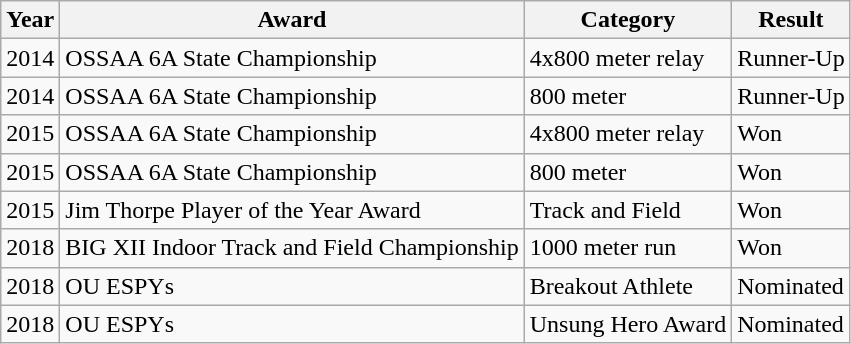<table class="wikitable sortable">
<tr>
<th>Year</th>
<th>Award</th>
<th>Category</th>
<th>Result</th>
</tr>
<tr>
<td>2014</td>
<td>OSSAA 6A State Championship</td>
<td>4x800 meter relay</td>
<td>Runner-Up</td>
</tr>
<tr>
<td>2014</td>
<td>OSSAA 6A State Championship</td>
<td>800 meter</td>
<td>Runner-Up</td>
</tr>
<tr>
<td>2015</td>
<td>OSSAA 6A State Championship</td>
<td>4x800 meter relay</td>
<td>Won</td>
</tr>
<tr>
<td>2015</td>
<td>OSSAA 6A State Championship</td>
<td>800 meter</td>
<td>Won</td>
</tr>
<tr>
<td>2015</td>
<td>Jim Thorpe Player of the Year Award</td>
<td>Track and Field</td>
<td>Won</td>
</tr>
<tr>
<td>2018</td>
<td>BIG XII Indoor Track and Field Championship</td>
<td>1000 meter run</td>
<td>Won</td>
</tr>
<tr>
<td>2018</td>
<td>OU ESPYs</td>
<td>Breakout Athlete</td>
<td>Nominated</td>
</tr>
<tr>
<td>2018</td>
<td>OU ESPYs</td>
<td>Unsung Hero Award</td>
<td>Nominated</td>
</tr>
</table>
